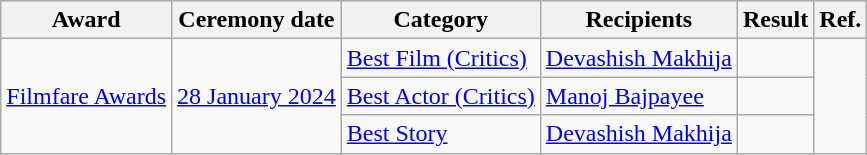<table class="wikitable">
<tr>
<th>Award</th>
<th>Ceremony date</th>
<th>Category</th>
<th>Recipients</th>
<th>Result</th>
<th>Ref.</th>
</tr>
<tr>
<td rowspan="3"><a href='#'>Filmfare Awards</a></td>
<td rowspan="3"><a href='#'>28 January 2024</a></td>
<td><a href='#'>Best Film (Critics)</a></td>
<td><a href='#'>Devashish Makhija</a></td>
<td></td>
<td rowspan="3"></td>
</tr>
<tr>
<td><a href='#'>Best Actor (Critics)</a></td>
<td><a href='#'>Manoj Bajpayee</a></td>
<td></td>
</tr>
<tr>
<td><a href='#'>Best Story</a></td>
<td><a href='#'>Devashish Makhija</a></td>
<td></td>
</tr>
</table>
